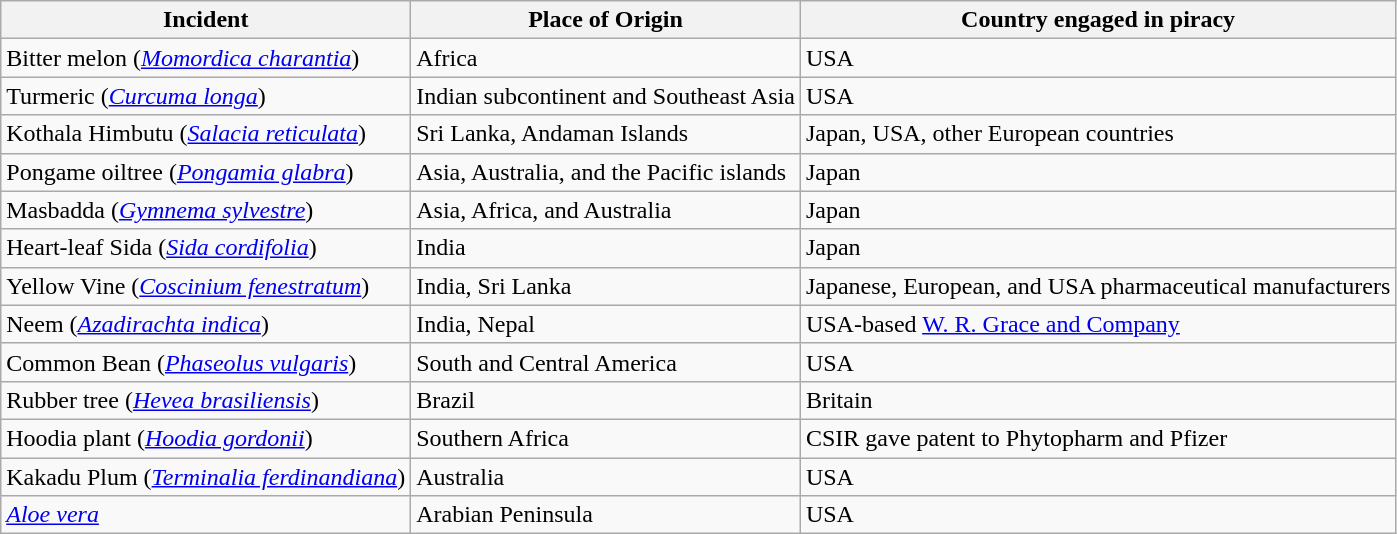<table class="wikitable mw-collapsible">
<tr>
<th>Incident</th>
<th>Place of Origin</th>
<th>Country engaged in piracy</th>
</tr>
<tr>
<td>Bitter melon (<em><a href='#'>Momordica charantia</a></em>)</td>
<td>Africa</td>
<td>USA</td>
</tr>
<tr>
<td>Turmeric (<em><a href='#'>Curcuma longa</a></em>)</td>
<td>Indian subcontinent and Southeast Asia</td>
<td>USA</td>
</tr>
<tr>
<td>Kothala Himbutu (<em><a href='#'>Salacia reticulata</a></em>)</td>
<td>Sri Lanka, Andaman Islands</td>
<td>Japan, USA, other European countries</td>
</tr>
<tr>
<td>Pongame oiltree (<em><a href='#'>Pongamia glabra</a></em>)</td>
<td>Asia, Australia, and the Pacific islands</td>
<td>Japan</td>
</tr>
<tr>
<td>Masbadda (<em><a href='#'>Gymnema sylvestre</a></em>)</td>
<td>Asia, Africa, and Australia</td>
<td>Japan</td>
</tr>
<tr>
<td>Heart-leaf Sida (<em><a href='#'>Sida cordifolia</a></em>)</td>
<td>India</td>
<td>Japan</td>
</tr>
<tr>
<td>Yellow Vine (<em><a href='#'>Coscinium fenestratum</a></em>)</td>
<td>India, Sri Lanka</td>
<td>Japanese, European, and USA pharmaceutical manufacturers</td>
</tr>
<tr>
<td>Neem (<em><a href='#'>Azadirachta indica</a></em>)</td>
<td>India, Nepal</td>
<td>USA-based <a href='#'>W. R. Grace and Company</a></td>
</tr>
<tr>
<td>Common Bean (<em><a href='#'>Phaseolus vulgaris</a></em>)</td>
<td>South and Central America</td>
<td>USA</td>
</tr>
<tr>
<td>Rubber tree (<em><a href='#'>Hevea brasiliensis</a></em>)</td>
<td>Brazil</td>
<td>Britain</td>
</tr>
<tr>
<td>Hoodia plant (<em><a href='#'>Hoodia gordonii</a></em>)</td>
<td>Southern Africa</td>
<td>CSIR gave patent to Phytopharm and Pfizer</td>
</tr>
<tr>
<td>Kakadu Plum (<em><a href='#'>Terminalia ferdinandiana</a></em>)</td>
<td>Australia</td>
<td>USA</td>
</tr>
<tr>
<td><em><a href='#'>Aloe vera</a></em></td>
<td>Arabian Peninsula</td>
<td>USA</td>
</tr>
</table>
